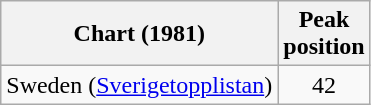<table class="wikitable">
<tr>
<th>Chart (1981)</th>
<th>Peak<br>position</th>
</tr>
<tr>
<td>Sweden (<a href='#'>Sverigetopplistan</a>)</td>
<td align="center">42</td>
</tr>
</table>
